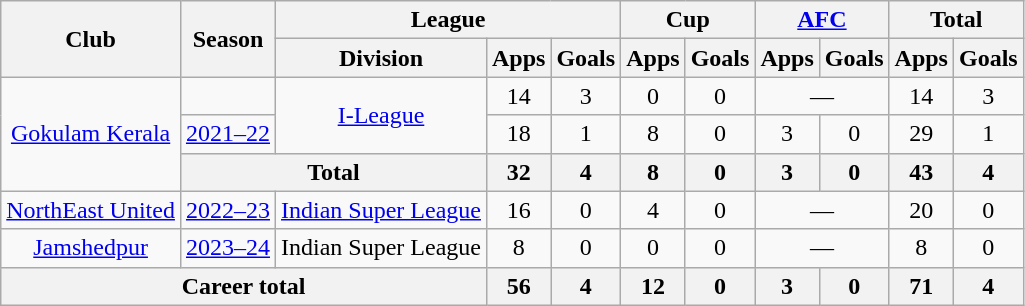<table class="wikitable" style="text-align:center">
<tr>
<th rowspan="2">Club</th>
<th rowspan="2">Season</th>
<th colspan="3">League</th>
<th colspan="2">Cup</th>
<th colspan="2"><a href='#'>AFC</a></th>
<th colspan="2">Total</th>
</tr>
<tr>
<th>Division</th>
<th>Apps</th>
<th>Goals</th>
<th>Apps</th>
<th>Goals</th>
<th>Apps</th>
<th>Goals</th>
<th>Apps</th>
<th>Goals</th>
</tr>
<tr>
<td rowspan="3"><a href='#'>Gokulam Kerala</a></td>
<td></td>
<td rowspan="2"><a href='#'>I-League</a></td>
<td>14</td>
<td>3</td>
<td>0</td>
<td>0</td>
<td colspan="2">—</td>
<td>14</td>
<td>3</td>
</tr>
<tr>
<td><a href='#'>2021–22</a></td>
<td>18</td>
<td>1</td>
<td>8</td>
<td>0</td>
<td>3</td>
<td>0</td>
<td>29</td>
<td>1</td>
</tr>
<tr>
<th colspan="2">Total</th>
<th>32</th>
<th>4</th>
<th>8</th>
<th>0</th>
<th>3</th>
<th>0</th>
<th>43</th>
<th>4</th>
</tr>
<tr>
<td rowspan="1"><a href='#'>NorthEast United</a></td>
<td><a href='#'>2022–23</a></td>
<td rowspan="1"><a href='#'>Indian Super League</a></td>
<td>16</td>
<td>0</td>
<td>4</td>
<td>0</td>
<td colspan="2">—</td>
<td>20</td>
<td>0</td>
</tr>
<tr>
<td rowspan="1"><a href='#'>Jamshedpur</a></td>
<td><a href='#'>2023–24</a></td>
<td rowspan="1">Indian Super League</td>
<td>8</td>
<td>0</td>
<td>0</td>
<td>0</td>
<td colspan="2">—</td>
<td>8</td>
<td>0</td>
</tr>
<tr>
<th colspan="3">Career total</th>
<th>56</th>
<th>4</th>
<th>12</th>
<th>0</th>
<th>3</th>
<th>0</th>
<th>71</th>
<th>4</th>
</tr>
</table>
